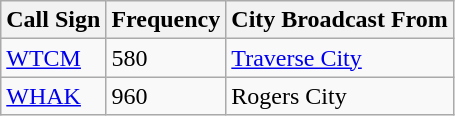<table class="wikitable" border="1">
<tr>
<th>Call Sign</th>
<th>Frequency</th>
<th>City Broadcast From</th>
</tr>
<tr>
<td><a href='#'>WTCM</a></td>
<td>580</td>
<td><a href='#'>Traverse City</a></td>
</tr>
<tr>
<td><a href='#'>WHAK</a></td>
<td>960</td>
<td>Rogers City</td>
</tr>
</table>
